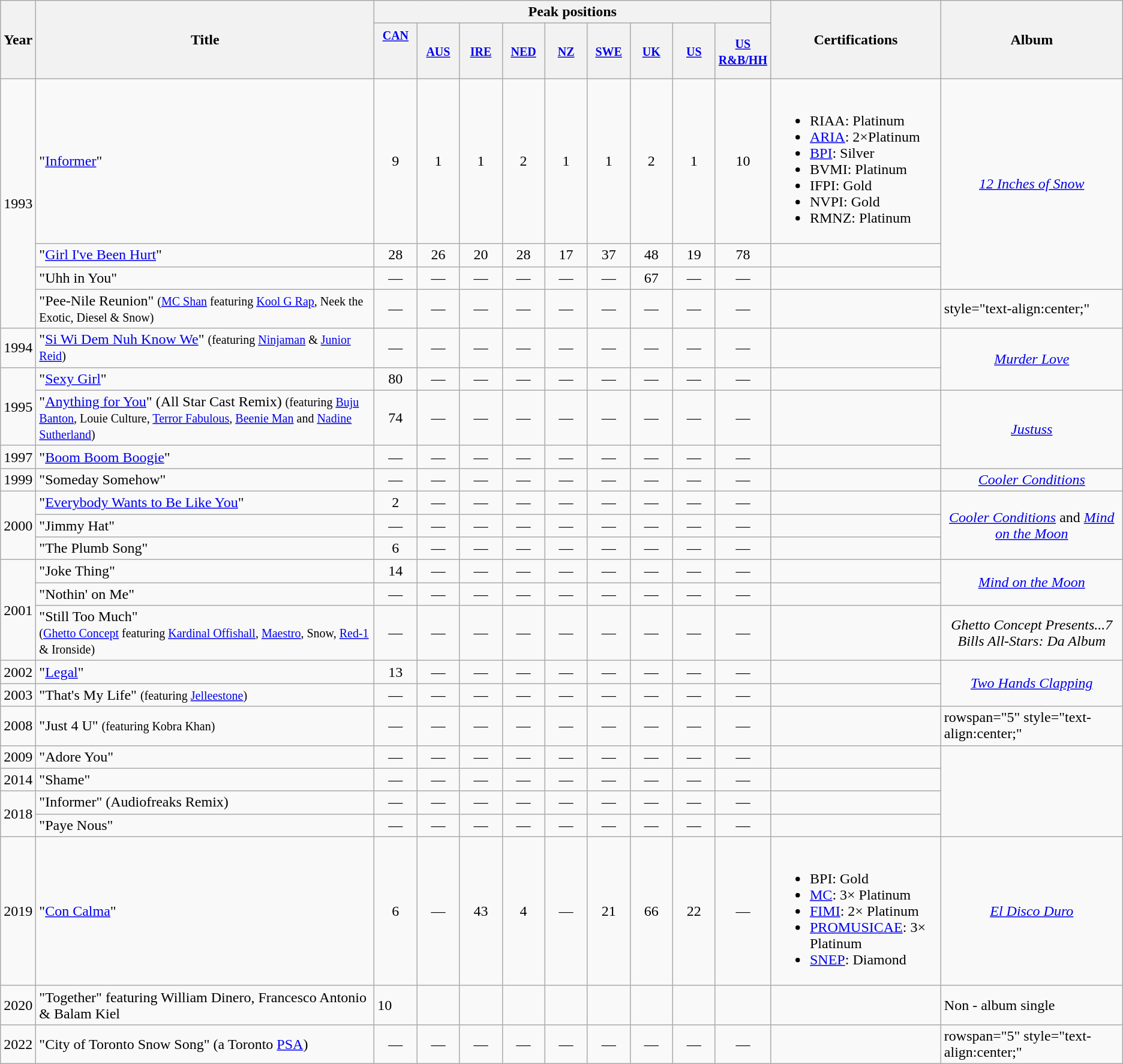<table class="wikitable">
<tr>
<th rowspan="2">Year</th>
<th rowspan="2">Title</th>
<th colspan="9">Peak positions</th>
<th rowspan="2">Certifications</th>
<th rowspan="2">Album</th>
</tr>
<tr>
<th width="40"><small><a href='#'>CAN</a></small><br><br><br></th>
<th width="40"><small><a href='#'>AUS</a></small><br></th>
<th width="40"><small><a href='#'>IRE</a></small><br></th>
<th width="40"><small><a href='#'>NED</a></small><br></th>
<th width="40"><small><a href='#'>NZ</a></small><br></th>
<th width="40"><small><a href='#'>SWE</a></small><br></th>
<th width="40"><small><a href='#'>UK</a></small><br></th>
<th width="40"><small><a href='#'>US</a></small><br></th>
<th width="40"><small><a href='#'>US R&B/HH</a></small><br></th>
</tr>
<tr>
<td style="text-align:center;" rowspan="4">1993</td>
<td>"<a href='#'>Informer</a>"</td>
<td style="text-align:center;">9</td>
<td style="text-align:center;">1</td>
<td style="text-align:center;">1</td>
<td style="text-align:center;">2</td>
<td style="text-align:center;">1</td>
<td style="text-align:center;">1</td>
<td style="text-align:center;">2</td>
<td style="text-align:center;">1</td>
<td style="text-align:center;">10</td>
<td><br><ul><li>RIAA: Platinum</li><li><a href='#'>ARIA</a>: 2×Platinum</li><li><a href='#'>BPI</a>: Silver</li><li>BVMI: Platinum</li><li>IFPI: Gold</li><li>NVPI: Gold</li><li>RMNZ: Platinum</li></ul></td>
<td style="text-align:center;" rowspan="3"><em><a href='#'>12 Inches of Snow</a></em></td>
</tr>
<tr>
<td>"<a href='#'>Girl I've Been Hurt</a>"</td>
<td style="text-align:center;">28</td>
<td style="text-align:center;">26</td>
<td style="text-align:center;">20</td>
<td style="text-align:center;">28</td>
<td style="text-align:center;">17</td>
<td style="text-align:center;">37</td>
<td style="text-align:center;">48</td>
<td style="text-align:center;">19</td>
<td style="text-align:center;">78</td>
<td></td>
</tr>
<tr>
<td>"Uhh in You"</td>
<td style="text-align:center;">—</td>
<td style="text-align:center;">—</td>
<td style="text-align:center;">—</td>
<td style="text-align:center;">—</td>
<td style="text-align:center;">—</td>
<td style="text-align:center;">—</td>
<td style="text-align:center;">67</td>
<td style="text-align:center;">—</td>
<td style="text-align:center;">—</td>
<td></td>
</tr>
<tr>
<td>"Pee-Nile Reunion" <small>(<a href='#'>MC Shan</a> featuring <a href='#'>Kool G Rap</a>, Neek the Exotic, Diesel & Snow)</small></td>
<td style="text-align:center;">—</td>
<td style="text-align:center;">—</td>
<td style="text-align:center;">—</td>
<td style="text-align:center;">—</td>
<td style="text-align:center;">—</td>
<td style="text-align:center;">—</td>
<td style="text-align:center;">—</td>
<td style="text-align:center;">—</td>
<td style="text-align:center;">—</td>
<td></td>
<td>style="text-align:center;" </td>
</tr>
<tr>
<td style="text-align:center;">1994</td>
<td>"<a href='#'>Si Wi Dem Nuh Know We</a>" <small>(featuring <a href='#'>Ninjaman</a> & <a href='#'>Junior Reid</a>)</small></td>
<td style="text-align:center;">—</td>
<td style="text-align:center;">—</td>
<td style="text-align:center;">—</td>
<td style="text-align:center;">—</td>
<td style="text-align:center;">—</td>
<td style="text-align:center;">—</td>
<td style="text-align:center;">—</td>
<td style="text-align:center;">—</td>
<td style="text-align:center;">—</td>
<td></td>
<td style="text-align:center;" rowspan="2"><em><a href='#'>Murder Love</a></em></td>
</tr>
<tr>
<td style="text-align:center;" rowspan="2">1995</td>
<td>"<a href='#'>Sexy Girl</a>"</td>
<td style="text-align:center;">80</td>
<td style="text-align:center;">—</td>
<td style="text-align:center;">—</td>
<td style="text-align:center;">—</td>
<td style="text-align:center;">—</td>
<td style="text-align:center;">—</td>
<td style="text-align:center;">—</td>
<td style="text-align:center;">—</td>
<td style="text-align:center;">—</td>
<td></td>
</tr>
<tr>
<td>"<a href='#'>Anything for You</a>" (All Star Cast Remix) <small>(featuring <a href='#'>Buju Banton</a>, Louie Culture, <a href='#'>Terror Fabulous</a>, <a href='#'>Beenie Man</a> and <a href='#'>Nadine Sutherland</a>)</small></td>
<td style="text-align:center;">74</td>
<td style="text-align:center;">—</td>
<td style="text-align:center;">—</td>
<td style="text-align:center;">—</td>
<td style="text-align:center;">—</td>
<td style="text-align:center;">—</td>
<td style="text-align:center;">—</td>
<td style="text-align:center;">—</td>
<td style="text-align:center;">—</td>
<td></td>
<td style="text-align:center;" rowspan="2"><em><a href='#'>Justuss</a></em></td>
</tr>
<tr>
<td style="text-align:center;">1997</td>
<td>"<a href='#'>Boom Boom Boogie</a>"</td>
<td style="text-align:center;">—</td>
<td style="text-align:center;">—</td>
<td style="text-align:center;">—</td>
<td style="text-align:center;">—</td>
<td style="text-align:center;">—</td>
<td style="text-align:center;">—</td>
<td style="text-align:center;">—</td>
<td style="text-align:center;">—</td>
<td style="text-align:center;">—</td>
<td></td>
</tr>
<tr>
<td style="text-align:center;">1999</td>
<td>"Someday Somehow"</td>
<td style="text-align:center;">—</td>
<td style="text-align:center;">—</td>
<td style="text-align:center;">—</td>
<td style="text-align:center;">—</td>
<td style="text-align:center;">—</td>
<td style="text-align:center;">—</td>
<td style="text-align:center;">—</td>
<td style="text-align:center;">—</td>
<td style="text-align:center;">—</td>
<td></td>
<td style="text-align:center;"><em><a href='#'>Cooler Conditions</a></em></td>
</tr>
<tr>
<td style="text-align:center;" rowspan="3">2000</td>
<td>"<a href='#'>Everybody Wants to Be Like You</a>"</td>
<td style="text-align:center;">2</td>
<td style="text-align:center;">—</td>
<td style="text-align:center;">—</td>
<td style="text-align:center;">—</td>
<td style="text-align:center;">—</td>
<td style="text-align:center;">—</td>
<td style="text-align:center;">—</td>
<td style="text-align:center;">—</td>
<td style="text-align:center;">—</td>
<td></td>
<td style="text-align:center;" rowspan="3"><em><a href='#'>Cooler Conditions</a></em> and <em><a href='#'>Mind on the Moon</a></em></td>
</tr>
<tr>
<td>"Jimmy Hat"</td>
<td style="text-align:center;">—</td>
<td style="text-align:center;">—</td>
<td style="text-align:center;">—</td>
<td style="text-align:center;">—</td>
<td style="text-align:center;">—</td>
<td style="text-align:center;">—</td>
<td style="text-align:center;">—</td>
<td style="text-align:center;">—</td>
<td style="text-align:center;">—</td>
<td></td>
</tr>
<tr>
<td>"The Plumb Song"</td>
<td style="text-align:center;">6</td>
<td style="text-align:center;">—</td>
<td style="text-align:center;">—</td>
<td style="text-align:center;">—</td>
<td style="text-align:center;">—</td>
<td style="text-align:center;">—</td>
<td style="text-align:center;">—</td>
<td style="text-align:center;">—</td>
<td style="text-align:center;">—</td>
</tr>
<tr>
<td style="text-align:center;" rowspan="3">2001</td>
<td>"Joke Thing"</td>
<td style="text-align:center;">14</td>
<td style="text-align:center;">—</td>
<td style="text-align:center;">—</td>
<td style="text-align:center;">—</td>
<td style="text-align:center;">—</td>
<td style="text-align:center;">—</td>
<td style="text-align:center;">—</td>
<td style="text-align:center;">—</td>
<td style="text-align:center;">—</td>
<td></td>
<td style="text-align:center;" rowspan="2"><em><a href='#'>Mind on the Moon</a></em></td>
</tr>
<tr>
<td>"Nothin' on Me"</td>
<td style="text-align:center;">—</td>
<td style="text-align:center;">—</td>
<td style="text-align:center;">—</td>
<td style="text-align:center;">—</td>
<td style="text-align:center;">—</td>
<td style="text-align:center;">—</td>
<td style="text-align:center;">—</td>
<td style="text-align:center;">—</td>
<td style="text-align:center;">—</td>
</tr>
<tr>
<td>"Still Too Much"<br><small>(<a href='#'>Ghetto Concept</a> featuring <a href='#'>Kardinal Offishall</a>, <a href='#'>Maestro</a>, Snow, <a href='#'>Red-1</a> & Ironside)</small></td>
<td style="text-align:center;">—</td>
<td style="text-align:center;">—</td>
<td style="text-align:center;">—</td>
<td style="text-align:center;">—</td>
<td style="text-align:center;">—</td>
<td style="text-align:center;">—</td>
<td style="text-align:center;">—</td>
<td style="text-align:center;">—</td>
<td style="text-align:center;">—</td>
<td></td>
<td style="text-align:center;"><em>Ghetto Concept Presents...7 Bills All-Stars: Da Album</em></td>
</tr>
<tr>
<td>2002</td>
<td>"<a href='#'>Legal</a>"</td>
<td style="text-align:center;">13</td>
<td style="text-align:center;">—</td>
<td style="text-align:center;">—</td>
<td style="text-align:center;">—</td>
<td style="text-align:center;">—</td>
<td style="text-align:center;">—</td>
<td style="text-align:center;">—</td>
<td style="text-align:center;">—</td>
<td style="text-align:center;">—</td>
<td></td>
<td style="text-align:center;" rowspan="2"><em><a href='#'>Two Hands Clapping</a></em></td>
</tr>
<tr>
<td>2003</td>
<td>"That's My Life" <small>(featuring <a href='#'>Jelleestone</a>)</small></td>
<td style="text-align:center;">—</td>
<td style="text-align:center;">—</td>
<td style="text-align:center;">—</td>
<td style="text-align:center;">—</td>
<td style="text-align:center;">—</td>
<td style="text-align:center;">—</td>
<td style="text-align:center;">—</td>
<td style="text-align:center;">—</td>
<td style="text-align:center;">—</td>
<td></td>
</tr>
<tr>
<td style="text-align:center;">2008</td>
<td>"Just 4 U" <small>(featuring Kobra Khan)</small></td>
<td style="text-align:center;">—</td>
<td style="text-align:center;">—</td>
<td style="text-align:center;">—</td>
<td style="text-align:center;">—</td>
<td style="text-align:center;">—</td>
<td style="text-align:center;">—</td>
<td style="text-align:center;">—</td>
<td style="text-align:center;">—</td>
<td style="text-align:center;">—</td>
<td></td>
<td>rowspan="5" style="text-align:center;" </td>
</tr>
<tr>
<td style="text-align:center;">2009</td>
<td>"Adore You"</td>
<td style="text-align:center;">—</td>
<td style="text-align:center;">—</td>
<td style="text-align:center;">—</td>
<td style="text-align:center;">—</td>
<td style="text-align:center;">—</td>
<td style="text-align:center;">—</td>
<td style="text-align:center;">—</td>
<td style="text-align:center;">—</td>
<td style="text-align:center;">—</td>
<td></td>
</tr>
<tr>
<td>2014</td>
<td>"Shame" </td>
<td style="text-align:center;">—</td>
<td style="text-align:center;">—</td>
<td style="text-align:center;">—</td>
<td style="text-align:center;">—</td>
<td style="text-align:center;">—</td>
<td style="text-align:center;">—</td>
<td style="text-align:center;">—</td>
<td style="text-align:center;">—</td>
<td style="text-align:center;">—</td>
<td></td>
</tr>
<tr>
<td rowspan="2">2018</td>
<td>"Informer" (Audiofreaks Remix)</td>
<td style="text-align:center;">—</td>
<td style="text-align:center;">—</td>
<td style="text-align:center;">—</td>
<td style="text-align:center;">—</td>
<td style="text-align:center;">—</td>
<td style="text-align:center;">—</td>
<td style="text-align:center;">—</td>
<td style="text-align:center;">—</td>
<td style="text-align:center;">—</td>
<td></td>
</tr>
<tr>
<td>"Paye Nous" </td>
<td style="text-align:center;">—</td>
<td style="text-align:center;">—</td>
<td style="text-align:center;">—</td>
<td style="text-align:center;">—</td>
<td style="text-align:center;">—</td>
<td style="text-align:center;">—</td>
<td style="text-align:center;">—</td>
<td style="text-align:center;">—</td>
<td style="text-align:center;">—</td>
<td></td>
</tr>
<tr>
<td>2019</td>
<td>"<a href='#'>Con Calma</a>" </td>
<td style="text-align:center;">6</td>
<td style="text-align:center;">—</td>
<td style="text-align:center;">43<br></td>
<td style="text-align:center;">4</td>
<td style="text-align:center;">—</td>
<td style="text-align:center;">21<br></td>
<td style="text-align:center;">66</td>
<td style="text-align:center;">22</td>
<td style="text-align:center;">—</td>
<td><br><ul><li>BPI: Gold</li><li><a href='#'>MC</a>: 3× Platinum</li><li><a href='#'>FIMI</a>: 2× Platinum</li><li><a href='#'>PROMUSICAE</a>: 3× Platinum</li><li><a href='#'>SNEP</a>: Diamond</li></ul></td>
<td style="text-align:center;"><em><a href='#'>El Disco Duro</a></em></td>
</tr>
<tr>
<td>2020</td>
<td>"Together" featuring William Dinero, Francesco Antonio & Balam Kiel</td>
<td>10</td>
<td></td>
<td></td>
<td></td>
<td></td>
<td></td>
<td></td>
<td></td>
<td></td>
<td></td>
<td>Non - album     single</td>
</tr>
<tr>
<td>2022</td>
<td>"City of Toronto Snow Song" (a Toronto <a href='#'>PSA</a>)</td>
<td style="text-align:center;">—</td>
<td style="text-align:center;">—</td>
<td style="text-align:center;">—</td>
<td style="text-align:center;">—</td>
<td style="text-align:center;">—</td>
<td style="text-align:center;">—</td>
<td style="text-align:center;">—</td>
<td style="text-align:center;">—</td>
<td style="text-align:center;">—</td>
<td></td>
<td>rowspan="5" style="text-align:center;" </td>
</tr>
</table>
